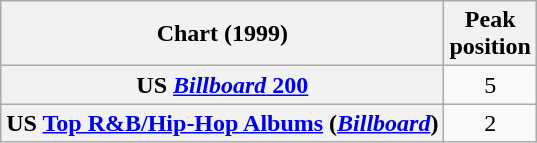<table class="wikitable sortable plainrowheaders" style="text-align:center">
<tr>
<th scope="col">Chart (1999)</th>
<th scope="col">Peak<br>position</th>
</tr>
<tr>
<th scope="row">US <a href='#'><em>Billboard</em> 200</a></th>
<td>5</td>
</tr>
<tr>
<th scope="row">US <a href='#'>Top R&B/Hip-Hop Albums</a> (<em><a href='#'>Billboard</a></em>)</th>
<td>2</td>
</tr>
</table>
